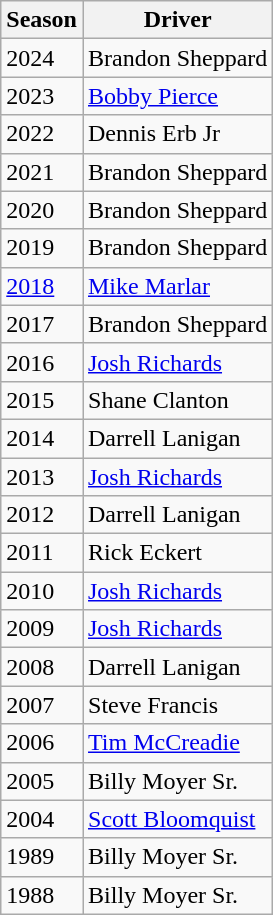<table class="wikitable">
<tr>
<th>Season</th>
<th>Driver</th>
</tr>
<tr>
<td>2024</td>
<td>Brandon Sheppard</td>
</tr>
<tr>
<td>2023</td>
<td><a href='#'>Bobby Pierce</a></td>
</tr>
<tr>
<td>2022</td>
<td>Dennis Erb Jr</td>
</tr>
<tr>
<td>2021</td>
<td>Brandon Sheppard</td>
</tr>
<tr>
<td>2020</td>
<td>Brandon Sheppard</td>
</tr>
<tr>
<td>2019</td>
<td>Brandon Sheppard</td>
</tr>
<tr>
<td><a href='#'>2018</a></td>
<td><a href='#'>Mike Marlar</a></td>
</tr>
<tr>
<td>2017</td>
<td>Brandon Sheppard</td>
</tr>
<tr>
<td>2016</td>
<td><a href='#'>Josh Richards</a></td>
</tr>
<tr>
<td>2015</td>
<td>Shane Clanton</td>
</tr>
<tr>
<td>2014</td>
<td>Darrell Lanigan</td>
</tr>
<tr>
<td>2013</td>
<td><a href='#'>Josh Richards</a></td>
</tr>
<tr>
<td>2012</td>
<td>Darrell Lanigan</td>
</tr>
<tr>
<td>2011</td>
<td>Rick Eckert</td>
</tr>
<tr>
<td>2010</td>
<td><a href='#'>Josh Richards</a></td>
</tr>
<tr>
<td>2009</td>
<td><a href='#'>Josh Richards</a></td>
</tr>
<tr>
<td>2008</td>
<td>Darrell Lanigan</td>
</tr>
<tr>
<td>2007</td>
<td>Steve Francis</td>
</tr>
<tr>
<td>2006</td>
<td><a href='#'>Tim McCreadie</a></td>
</tr>
<tr>
<td>2005</td>
<td>Billy Moyer Sr.</td>
</tr>
<tr>
<td>2004</td>
<td><a href='#'>Scott Bloomquist</a></td>
</tr>
<tr>
<td>1989</td>
<td>Billy Moyer Sr.</td>
</tr>
<tr>
<td>1988</td>
<td>Billy Moyer Sr.</td>
</tr>
</table>
